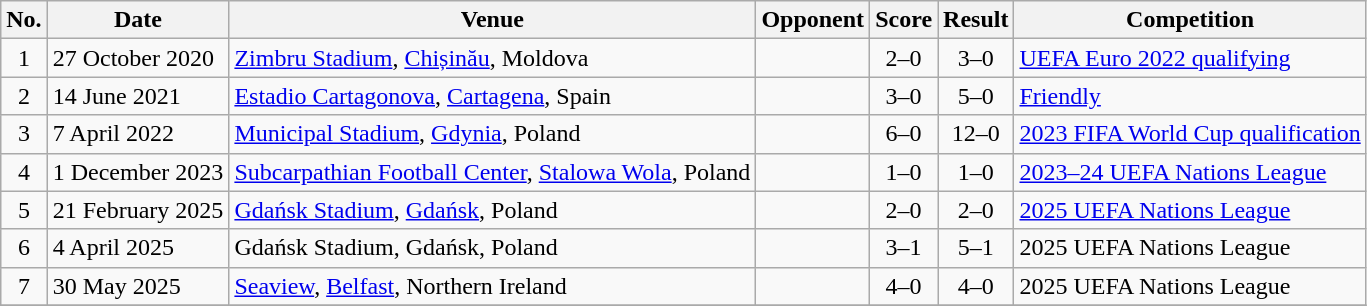<table class="wikitable sortable">
<tr>
<th>No.</th>
<th>Date</th>
<th>Venue</th>
<th>Opponent</th>
<th>Score</th>
<th>Result</th>
<th>Competition</th>
</tr>
<tr>
<td align=center>1</td>
<td>27 October 2020</td>
<td><a href='#'>Zimbru Stadium</a>, <a href='#'>Chișinău</a>, Moldova</td>
<td></td>
<td align=center>2–0</td>
<td align=center>3–0</td>
<td><a href='#'>UEFA Euro 2022 qualifying</a></td>
</tr>
<tr>
<td align=center>2</td>
<td>14 June 2021</td>
<td><a href='#'>Estadio Cartagonova</a>, <a href='#'>Cartagena</a>, Spain</td>
<td></td>
<td align=center>3–0</td>
<td align=center>5–0</td>
<td><a href='#'>Friendly</a></td>
</tr>
<tr>
<td align=center>3</td>
<td>7 April 2022</td>
<td><a href='#'>Municipal Stadium</a>, <a href='#'>Gdynia</a>, Poland</td>
<td></td>
<td align=center>6–0</td>
<td align=center>12–0</td>
<td><a href='#'>2023 FIFA World Cup qualification</a></td>
</tr>
<tr>
<td align=center>4</td>
<td>1 December 2023</td>
<td><a href='#'>Subcarpathian Football Center</a>, <a href='#'>Stalowa Wola</a>, Poland</td>
<td></td>
<td align=center>1–0</td>
<td align=center>1–0</td>
<td><a href='#'>2023–24 UEFA Nations League</a></td>
</tr>
<tr>
<td align=center>5</td>
<td>21 February 2025</td>
<td><a href='#'>Gdańsk Stadium</a>, <a href='#'>Gdańsk</a>, Poland</td>
<td></td>
<td align=center>2–0</td>
<td align=center>2–0</td>
<td><a href='#'>2025 UEFA Nations League</a></td>
</tr>
<tr>
<td align=center>6</td>
<td>4 April 2025</td>
<td>Gdańsk Stadium, Gdańsk, Poland</td>
<td></td>
<td align=center>3–1</td>
<td align=center>5–1</td>
<td>2025 UEFA Nations League</td>
</tr>
<tr>
<td align=center>7</td>
<td>30 May 2025</td>
<td><a href='#'>Seaview</a>, <a href='#'>Belfast</a>, Northern Ireland</td>
<td></td>
<td align=center>4–0</td>
<td align=center>4–0</td>
<td>2025 UEFA Nations League</td>
</tr>
<tr>
</tr>
</table>
